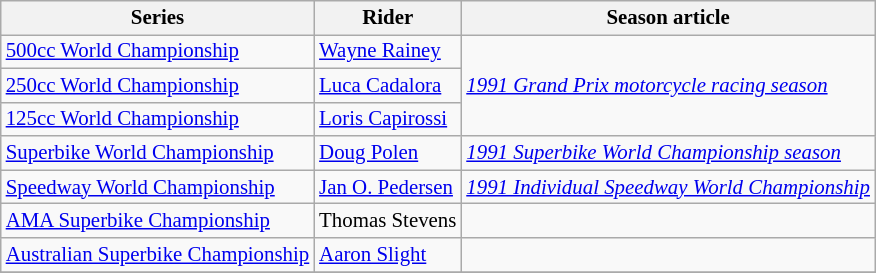<table class="wikitable" style="font-size: 87%;">
<tr>
<th>Series</th>
<th>Rider</th>
<th>Season article</th>
</tr>
<tr>
<td><a href='#'>500cc World Championship</a></td>
<td> <a href='#'>Wayne Rainey</a></td>
<td rowspan=3><em><a href='#'>1991 Grand Prix motorcycle racing season</a></em></td>
</tr>
<tr>
<td><a href='#'>250cc World Championship</a></td>
<td> <a href='#'>Luca Cadalora</a></td>
</tr>
<tr>
<td><a href='#'>125cc World Championship</a></td>
<td> <a href='#'>Loris Capirossi</a></td>
</tr>
<tr>
<td><a href='#'>Superbike World Championship</a></td>
<td> <a href='#'>Doug Polen</a></td>
<td><em><a href='#'>1991 Superbike World Championship season</a></em></td>
</tr>
<tr>
<td><a href='#'>Speedway World Championship</a></td>
<td> <a href='#'>Jan O. Pedersen</a></td>
<td><em><a href='#'>1991 Individual Speedway World Championship</a></em></td>
</tr>
<tr>
<td><a href='#'>AMA Superbike Championship</a></td>
<td> Thomas Stevens</td>
<td></td>
</tr>
<tr>
<td><a href='#'>Australian Superbike Championship</a></td>
<td> <a href='#'>Aaron Slight</a></td>
<td></td>
</tr>
<tr>
</tr>
</table>
